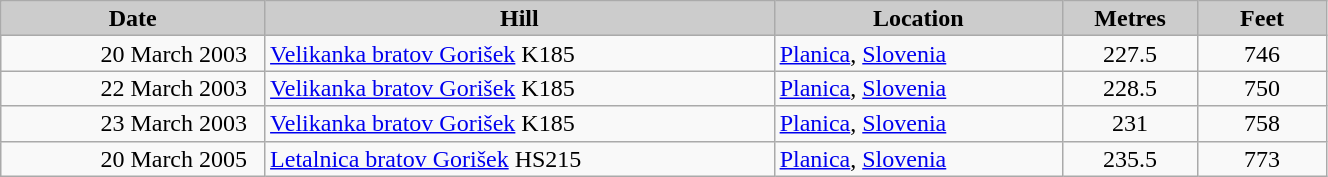<table class="wikitable sortable" style="text-align:left; line-height:16px; width:70%;">
<tr>
<th style="background-color: #ccc;" width="100">Date</th>
<th style="background-color: #ccc;" width="200">Hill</th>
<th style="background-color: #ccc;" width="110">Location</th>
<th style="background-color: #ccc;" width="45">Metres</th>
<th style="background-color: #ccc;" width="45">Feet</th>
</tr>
<tr>
<td align=right>20 March 2003  </td>
<td><a href='#'>Velikanka bratov Gorišek</a> K185</td>
<td><a href='#'>Planica</a>, <a href='#'>Slovenia</a></td>
<td align=center>227.5</td>
<td align=center>746</td>
</tr>
<tr>
<td align=right>22 March 2003  </td>
<td><a href='#'>Velikanka bratov Gorišek</a> K185</td>
<td><a href='#'>Planica</a>, <a href='#'>Slovenia</a></td>
<td align=center>228.5</td>
<td align=center>750</td>
</tr>
<tr>
<td align=right>23 March 2003  </td>
<td><a href='#'>Velikanka bratov Gorišek</a> K185</td>
<td><a href='#'>Planica</a>, <a href='#'>Slovenia</a></td>
<td align=center>231</td>
<td align=center>758</td>
</tr>
<tr>
<td align=right>20 March 2005  </td>
<td><a href='#'>Letalnica bratov Gorišek</a> HS215</td>
<td><a href='#'>Planica</a>, <a href='#'>Slovenia</a></td>
<td align=center>235.5</td>
<td align=center>773</td>
</tr>
</table>
